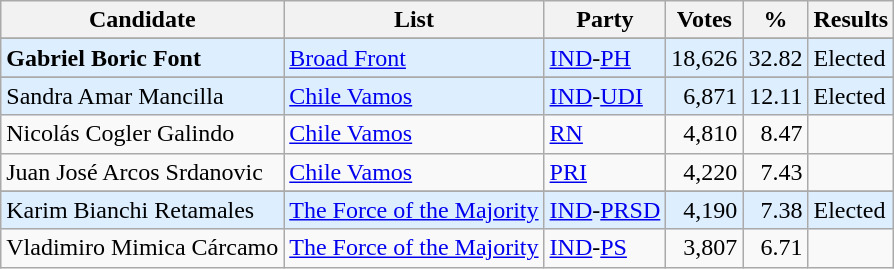<table class="wikitable">
<tr>
<th>Candidate</th>
<th>List</th>
<th>Party</th>
<th>Votes</th>
<th>%</th>
<th>Results</th>
</tr>
<tr>
</tr>
<tr style="background:#def;">
<td><strong>Gabriel Boric Font</strong></td>
<td><a href='#'>Broad Front</a></td>
<td><a href='#'>IND</a>-<a href='#'>PH</a> </td>
<td align=right>18,626</td>
<td align=right>32.82</td>
<td>Elected</td>
</tr>
<tr>
</tr>
<tr style="background:#def;">
<td>Sandra Amar Mancilla</td>
<td><a href='#'>Chile Vamos</a></td>
<td><a href='#'>IND</a>-<a href='#'>UDI</a></td>
<td align=right>6,871</td>
<td align=right>12.11</td>
<td>Elected</td>
</tr>
<tr>
<td>Nicolás Cogler Galindo</td>
<td><a href='#'>Chile Vamos</a></td>
<td><a href='#'>RN</a></td>
<td align=right>4,810</td>
<td align=right>8.47</td>
<td></td>
</tr>
<tr>
<td>Juan José Arcos Srdanovic</td>
<td><a href='#'>Chile Vamos</a></td>
<td><a href='#'>PRI</a></td>
<td align=right>4,220</td>
<td align=right>7.43</td>
<td></td>
</tr>
<tr>
</tr>
<tr style="background:#def;">
<td>Karim Bianchi Retamales</td>
<td><a href='#'>The Force of the Majority</a></td>
<td><a href='#'>IND</a>-<a href='#'>PRSD</a></td>
<td align=right>4,190</td>
<td align=right>7.38</td>
<td>Elected</td>
</tr>
<tr>
<td>Vladimiro Mimica Cárcamo</td>
<td><a href='#'>The Force of the Majority</a></td>
<td><a href='#'>IND</a>-<a href='#'>PS</a></td>
<td align=right>3,807</td>
<td align=right>6.71</td>
<td></td>
</tr>
</table>
